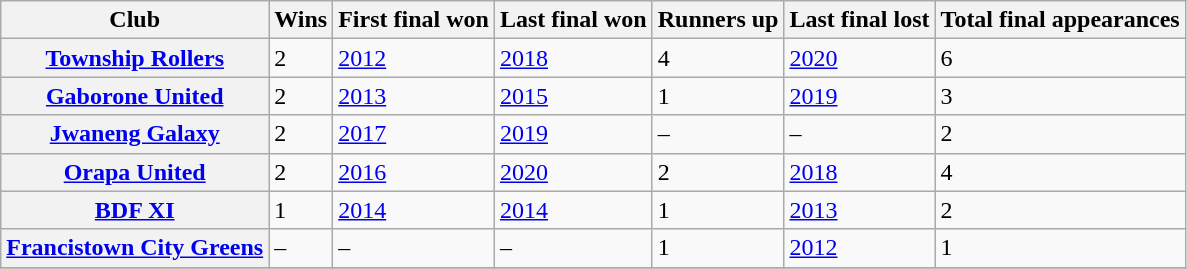<table class="wikitable sortable plainrowheaders">
<tr>
<th scope="col">Club</th>
<th scope="col">Wins</th>
<th scope="col">First final won</th>
<th scope="col">Last final won</th>
<th scope="col">Runners up</th>
<th scope="col">Last final lost</th>
<th scope="col">Total final appearances</th>
</tr>
<tr>
<th scope="row"><a href='#'>Township Rollers</a></th>
<td>2</td>
<td><a href='#'>2012</a></td>
<td><a href='#'>2018</a></td>
<td>4</td>
<td><a href='#'>2020</a></td>
<td>6</td>
</tr>
<tr>
<th scope="row"><a href='#'>Gaborone United</a></th>
<td>2</td>
<td><a href='#'>2013</a></td>
<td><a href='#'>2015</a></td>
<td>1</td>
<td><a href='#'>2019</a></td>
<td>3</td>
</tr>
<tr>
<th scope="row"><a href='#'>Jwaneng Galaxy</a></th>
<td>2</td>
<td><a href='#'>2017</a></td>
<td><a href='#'>2019</a></td>
<td>–</td>
<td>–</td>
<td>2</td>
</tr>
<tr>
<th scope="row"><a href='#'>Orapa United</a></th>
<td>2</td>
<td><a href='#'>2016</a></td>
<td><a href='#'>2020</a></td>
<td>2</td>
<td><a href='#'>2018</a></td>
<td>4</td>
</tr>
<tr>
<th scope="row"><a href='#'>BDF XI</a></th>
<td>1</td>
<td><a href='#'>2014</a></td>
<td><a href='#'>2014</a></td>
<td>1</td>
<td><a href='#'>2013</a></td>
<td>2</td>
</tr>
<tr>
<th scope="row"><a href='#'>Francistown City Greens</a></th>
<td>–</td>
<td>–</td>
<td>–</td>
<td>1</td>
<td><a href='#'>2012</a></td>
<td>1</td>
</tr>
<tr>
</tr>
</table>
